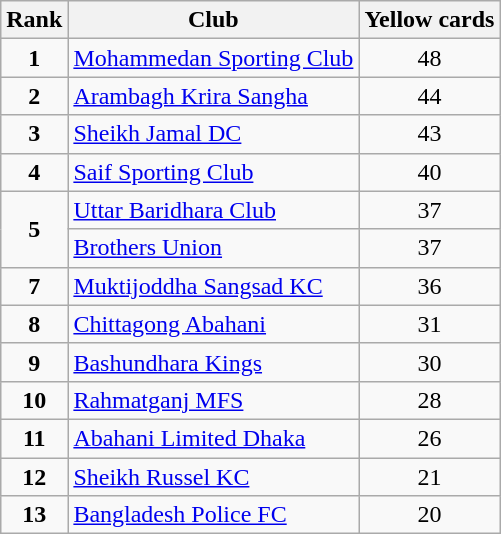<table class="wikitable" style="text-align:center">
<tr>
<th>Rank</th>
<th>Club</th>
<th>Yellow cards</th>
</tr>
<tr>
<td><strong>1</strong></td>
<td align="left"><a href='#'>Mohammedan Sporting Club</a></td>
<td>48</td>
</tr>
<tr>
<td><strong>2</strong></td>
<td align="left"><a href='#'>Arambagh Krira Sangha</a></td>
<td>44</td>
</tr>
<tr>
<td><strong>3</strong></td>
<td align="left"><a href='#'>Sheikh Jamal DC</a></td>
<td>43</td>
</tr>
<tr>
<td><strong>4</strong></td>
<td align="left"><a href='#'>Saif Sporting Club</a></td>
<td>40</td>
</tr>
<tr>
<td rowspan="2"><strong>5</strong></td>
<td align="left"><a href='#'>Uttar Baridhara Club</a></td>
<td>37</td>
</tr>
<tr>
<td align="left"><a href='#'>Brothers Union</a></td>
<td>37</td>
</tr>
<tr>
<td><strong>7</strong></td>
<td align="left"><a href='#'>Muktijoddha Sangsad KC</a></td>
<td>36</td>
</tr>
<tr>
<td><strong>8</strong></td>
<td align="left"><a href='#'>Chittagong Abahani</a></td>
<td>31</td>
</tr>
<tr>
<td><strong>9</strong></td>
<td align="left"><a href='#'>Bashundhara Kings</a></td>
<td>30</td>
</tr>
<tr>
<td><strong>10</strong></td>
<td align="left"><a href='#'>Rahmatganj MFS</a></td>
<td>28</td>
</tr>
<tr>
<td><strong>11</strong></td>
<td align="left"><a href='#'>Abahani Limited Dhaka</a></td>
<td>26</td>
</tr>
<tr>
<td><strong>12</strong></td>
<td align="left"><a href='#'>Sheikh Russel KC</a></td>
<td>21</td>
</tr>
<tr>
<td><strong>13</strong></td>
<td align="left"><a href='#'>Bangladesh Police FC</a></td>
<td>20</td>
</tr>
</table>
